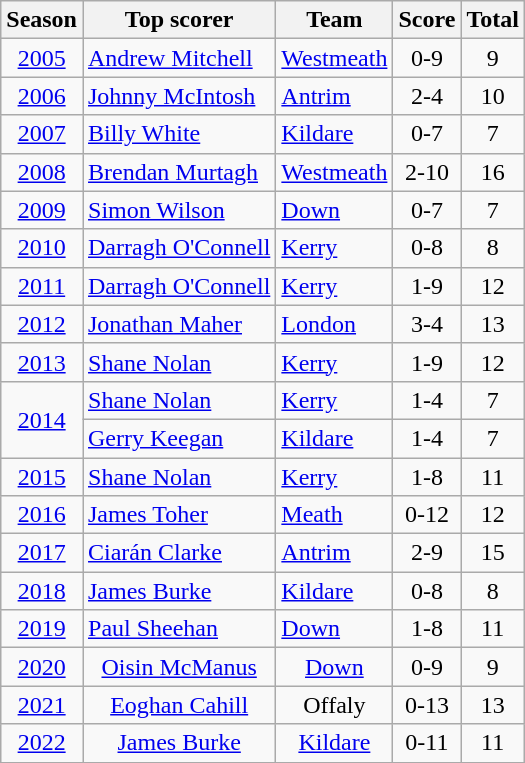<table class="wikitable" style="text-align:center;">
<tr>
<th>Season</th>
<th>Top scorer</th>
<th>Team</th>
<th>Score</th>
<th>Total</th>
</tr>
<tr>
<td><a href='#'>2005</a></td>
<td style="text-align:left;"><a href='#'>Andrew Mitchell</a></td>
<td style="text-align:left;"> <a href='#'>Westmeath</a></td>
<td>0-9</td>
<td>9</td>
</tr>
<tr>
<td><a href='#'>2006</a></td>
<td style="text-align:left;"><a href='#'>Johnny McIntosh</a></td>
<td style="text-align:left;"> <a href='#'>Antrim</a></td>
<td>2-4</td>
<td>10</td>
</tr>
<tr>
<td><a href='#'>2007</a></td>
<td style="text-align:left;"><a href='#'>Billy White</a></td>
<td style="text-align:left;"> <a href='#'>Kildare</a></td>
<td>0-7</td>
<td>7</td>
</tr>
<tr>
<td><a href='#'>2008</a></td>
<td style="text-align:left;"><a href='#'>Brendan Murtagh</a></td>
<td style="text-align:left;"> <a href='#'>Westmeath</a></td>
<td>2-10</td>
<td>16</td>
</tr>
<tr>
<td><a href='#'>2009</a></td>
<td style="text-align:left;"><a href='#'>Simon Wilson</a></td>
<td style="text-align:left;"> <a href='#'>Down</a></td>
<td>0-7</td>
<td>7</td>
</tr>
<tr>
<td><a href='#'>2010</a></td>
<td style="text-align:left;"><a href='#'>Darragh O'Connell</a></td>
<td style="text-align:left;"> <a href='#'>Kerry</a></td>
<td>0-8</td>
<td>8</td>
</tr>
<tr>
<td><a href='#'>2011</a></td>
<td style="text-align:left;"><a href='#'>Darragh O'Connell</a></td>
<td style="text-align:left;"> <a href='#'>Kerry</a></td>
<td>1-9</td>
<td>12</td>
</tr>
<tr>
<td><a href='#'>2012</a></td>
<td style="text-align:left;"><a href='#'>Jonathan Maher</a></td>
<td style="text-align:left;"> <a href='#'>London</a></td>
<td>3-4</td>
<td>13</td>
</tr>
<tr>
<td><a href='#'>2013</a></td>
<td style="text-align:left;"><a href='#'>Shane Nolan</a></td>
<td style="text-align:left;"> <a href='#'>Kerry</a></td>
<td>1-9</td>
<td>12</td>
</tr>
<tr>
<td rowspan="2"><a href='#'>2014</a></td>
<td style="text-align:left;"><a href='#'>Shane Nolan</a></td>
<td style="text-align:left;"> <a href='#'>Kerry</a></td>
<td>1-4</td>
<td>7</td>
</tr>
<tr>
<td style="text-align:left;"><a href='#'>Gerry Keegan</a></td>
<td style="text-align:left;"> <a href='#'>Kildare</a></td>
<td>1-4</td>
<td>7</td>
</tr>
<tr>
<td><a href='#'>2015</a></td>
<td style="text-align:left;"><a href='#'>Shane Nolan</a></td>
<td style="text-align:left;"> <a href='#'>Kerry</a></td>
<td>1-8</td>
<td>11</td>
</tr>
<tr>
<td><a href='#'>2016</a></td>
<td style="text-align:left;"><a href='#'>James Toher</a></td>
<td style="text-align:left;"> <a href='#'>Meath</a></td>
<td>0-12</td>
<td>12</td>
</tr>
<tr>
<td><a href='#'>2017</a></td>
<td style="text-align:left;"><a href='#'>Ciarán Clarke</a></td>
<td style="text-align:left;"> <a href='#'>Antrim</a></td>
<td>2-9</td>
<td>15</td>
</tr>
<tr>
<td><a href='#'>2018</a></td>
<td style="text-align:left;"><a href='#'>James Burke</a></td>
<td style="text-align:left;"> <a href='#'>Kildare</a></td>
<td>0-8</td>
<td>8</td>
</tr>
<tr>
<td><a href='#'>2019</a></td>
<td style="text-align:left;"><a href='#'>Paul Sheehan</a></td>
<td style="text-align:left;"> <a href='#'>Down</a></td>
<td>1-8</td>
<td>11</td>
</tr>
<tr>
<td><a href='#'>2020</a></td>
<td><a href='#'>Oisin McManus</a></td>
<td> <a href='#'>Down</a></td>
<td>0-9</td>
<td>9</td>
</tr>
<tr>
<td><a href='#'>2021</a></td>
<td><a href='#'>Eoghan Cahill</a></td>
<td>Offaly</td>
<td>0-13</td>
<td>13</td>
</tr>
<tr>
<td><a href='#'>2022</a></td>
<td><a href='#'>James Burke</a></td>
<td> <a href='#'>Kildare</a></td>
<td>0-11</td>
<td>11</td>
</tr>
</table>
